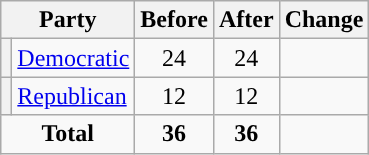<table class="wikitable" style="text-align:center;">
<tr>
<th colspan="2">Party</th>
<th>Before</th>
<th>After</th>
<th>Change</th>
</tr>
<tr>
<th style="background-color:"></th>
<td style="text-align:left;"><a href='#'>Democratic</a></td>
<td>24</td>
<td>24</td>
<td></td>
</tr>
<tr>
<th style="background-color:"></th>
<td style="text-align:left;"><a href='#'>Republican</a></td>
<td>12</td>
<td>12</td>
<td></td>
</tr>
<tr>
<td colspan="2"><strong>Total</strong></td>
<td><strong>36</strong></td>
<td><strong>36</strong></td>
<td></td>
</tr>
</table>
